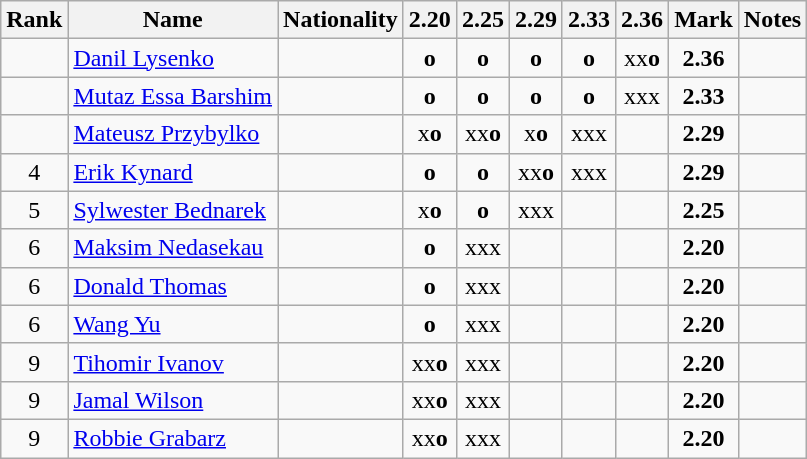<table class="wikitable sortable" style="text-align:center">
<tr>
<th>Rank</th>
<th>Name</th>
<th>Nationality</th>
<th>2.20</th>
<th>2.25</th>
<th>2.29</th>
<th>2.33</th>
<th>2.36</th>
<th>Mark</th>
<th>Notes</th>
</tr>
<tr>
<td></td>
<td align=left><a href='#'>Danil Lysenko</a></td>
<td align=left></td>
<td><strong>o</strong></td>
<td><strong>o</strong></td>
<td><strong>o</strong></td>
<td><strong>o</strong></td>
<td>xx<strong>o</strong></td>
<td><strong>2.36</strong></td>
<td></td>
</tr>
<tr>
<td></td>
<td align=left><a href='#'>Mutaz Essa Barshim</a></td>
<td align=left></td>
<td><strong>o</strong></td>
<td><strong>o</strong></td>
<td><strong>o</strong></td>
<td><strong>o</strong></td>
<td>xxx</td>
<td><strong>2.33</strong></td>
<td></td>
</tr>
<tr>
<td></td>
<td align=left><a href='#'>Mateusz Przybylko</a></td>
<td align=left></td>
<td>x<strong>o</strong></td>
<td>xx<strong>o</strong></td>
<td>x<strong>o</strong></td>
<td>xxx</td>
<td></td>
<td><strong>2.29</strong></td>
<td></td>
</tr>
<tr>
<td>4</td>
<td align=left><a href='#'>Erik Kynard</a></td>
<td align=left></td>
<td><strong>o</strong></td>
<td><strong>o</strong></td>
<td>xx<strong>o</strong></td>
<td>xxx</td>
<td></td>
<td><strong>2.29</strong></td>
<td></td>
</tr>
<tr>
<td>5</td>
<td align=left><a href='#'>Sylwester Bednarek</a></td>
<td align=left></td>
<td>x<strong>o</strong></td>
<td><strong>o</strong></td>
<td>xxx</td>
<td></td>
<td></td>
<td><strong>2.25</strong></td>
<td></td>
</tr>
<tr>
<td>6</td>
<td align=left><a href='#'>Maksim Nedasekau</a></td>
<td align=left></td>
<td><strong>o</strong></td>
<td>xxx</td>
<td></td>
<td></td>
<td></td>
<td><strong>2.20</strong></td>
<td></td>
</tr>
<tr>
<td>6</td>
<td align=left><a href='#'>Donald Thomas</a></td>
<td align=left></td>
<td><strong>o</strong></td>
<td>xxx</td>
<td></td>
<td></td>
<td></td>
<td><strong>2.20</strong></td>
<td></td>
</tr>
<tr>
<td>6</td>
<td align=left><a href='#'>Wang Yu</a></td>
<td align=left></td>
<td><strong>o</strong></td>
<td>xxx</td>
<td></td>
<td></td>
<td></td>
<td><strong>2.20</strong></td>
<td></td>
</tr>
<tr>
<td>9</td>
<td align=left><a href='#'>Tihomir Ivanov</a></td>
<td align=left></td>
<td>xx<strong>o</strong></td>
<td>xxx</td>
<td></td>
<td></td>
<td></td>
<td><strong>2.20</strong></td>
<td></td>
</tr>
<tr>
<td>9</td>
<td align=left><a href='#'>Jamal Wilson</a></td>
<td align=left></td>
<td>xx<strong>o</strong></td>
<td>xxx</td>
<td></td>
<td></td>
<td></td>
<td><strong>2.20</strong></td>
<td></td>
</tr>
<tr>
<td>9</td>
<td align=left><a href='#'>Robbie Grabarz</a></td>
<td align=left></td>
<td>xx<strong>o</strong></td>
<td>xxx</td>
<td></td>
<td></td>
<td></td>
<td><strong>2.20</strong></td>
<td></td>
</tr>
</table>
